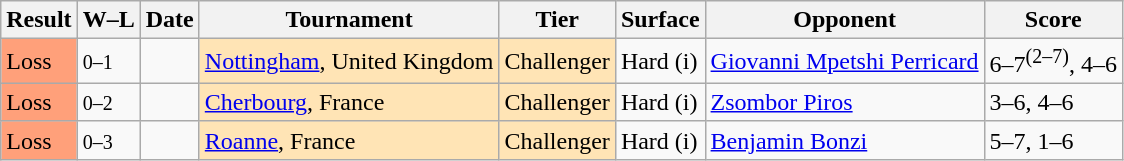<table class="sortable wikitable">
<tr>
<th>Result</th>
<th class="unsortable">W–L</th>
<th>Date</th>
<th>Tournament</th>
<th>Tier</th>
<th>Surface</th>
<th>Opponent</th>
<th class="unsortable">Score</th>
</tr>
<tr>
<td bgcolor=FFA07A>Loss</td>
<td><small>0–1</small></td>
<td><a href='#'></a></td>
<td style="background:moccasin;"><a href='#'>Nottingham</a>, United Kingdom</td>
<td style="background:moccasin;">Challenger</td>
<td>Hard (i)</td>
<td> <a href='#'>Giovanni Mpetshi Perricard</a></td>
<td>6–7<sup>(2–7)</sup>, 4–6</td>
</tr>
<tr>
<td bgcolor=FFA07A>Loss</td>
<td><small>0–2</small></td>
<td><a href='#'></a></td>
<td style="background:moccasin;"><a href='#'>Cherbourg</a>, France</td>
<td style="background:moccasin;">Challenger</td>
<td>Hard (i)</td>
<td> <a href='#'>Zsombor Piros</a></td>
<td>3–6, 4–6</td>
</tr>
<tr>
<td bgcolor=FFA07A>Loss</td>
<td><small>0–3</small></td>
<td><a href='#'></a></td>
<td style="background:moccasin;"><a href='#'>Roanne</a>, France</td>
<td style="background:moccasin;">Challenger</td>
<td>Hard (i)</td>
<td> <a href='#'>Benjamin Bonzi</a></td>
<td>5–7, 1–6</td>
</tr>
</table>
